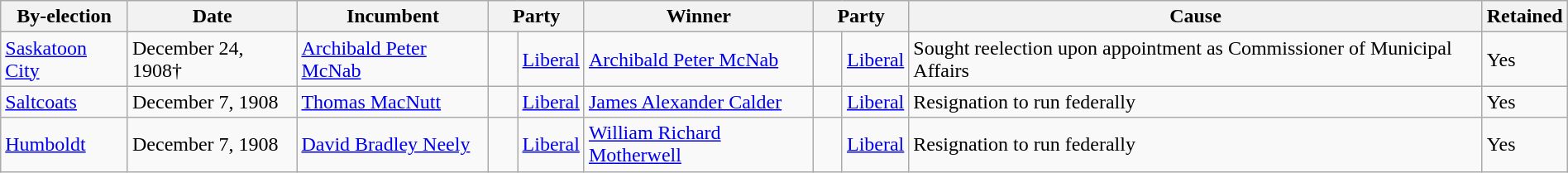<table class=wikitable style="width:100%">
<tr>
<th>By-election</th>
<th>Date</th>
<th>Incumbent</th>
<th colspan=2>Party</th>
<th>Winner</th>
<th colspan=2>Party</th>
<th>Cause</th>
<th>Retained</th>
</tr>
<tr>
<td><a href='#'>Saskatoon City</a></td>
<td>December 24, 1908†</td>
<td><a href='#'>Archibald Peter McNab</a></td>
<td>    </td>
<td><a href='#'>Liberal</a></td>
<td><a href='#'>Archibald Peter McNab</a></td>
<td>    </td>
<td><a href='#'>Liberal</a></td>
<td>Sought reelection upon appointment as Commissioner of Municipal Affairs</td>
<td>Yes</td>
</tr>
<tr>
<td><a href='#'>Saltcoats</a></td>
<td>December 7, 1908</td>
<td><a href='#'>Thomas MacNutt</a></td>
<td>    </td>
<td><a href='#'>Liberal</a></td>
<td><a href='#'>James Alexander Calder</a></td>
<td>    </td>
<td><a href='#'>Liberal</a></td>
<td>Resignation to run federally</td>
<td>Yes</td>
</tr>
<tr>
<td><a href='#'>Humboldt</a></td>
<td>December 7, 1908</td>
<td><a href='#'>David Bradley Neely</a></td>
<td>    </td>
<td><a href='#'>Liberal</a></td>
<td><a href='#'>William Richard Motherwell</a></td>
<td>    </td>
<td><a href='#'>Liberal</a></td>
<td>Resignation to run federally</td>
<td>Yes</td>
</tr>
</table>
